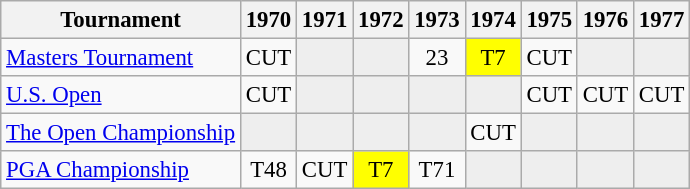<table class="wikitable" style="font-size:95%;text-align:center;">
<tr>
<th>Tournament</th>
<th>1970</th>
<th>1971</th>
<th>1972</th>
<th>1973</th>
<th>1974</th>
<th>1975</th>
<th>1976</th>
<th>1977</th>
</tr>
<tr>
<td align=left><a href='#'>Masters Tournament</a></td>
<td>CUT</td>
<td style="background:#eeeeee;"></td>
<td style="background:#eeeeee;"></td>
<td>23</td>
<td style="background:yellow;">T7</td>
<td>CUT</td>
<td style="background:#eeeeee;"></td>
<td style="background:#eeeeee;"></td>
</tr>
<tr>
<td align=left><a href='#'>U.S. Open</a></td>
<td>CUT</td>
<td style="background:#eeeeee;"></td>
<td style="background:#eeeeee;"></td>
<td style="background:#eeeeee;"></td>
<td style="background:#eeeeee;"></td>
<td>CUT</td>
<td>CUT</td>
<td>CUT</td>
</tr>
<tr>
<td align=left><a href='#'>The Open Championship</a></td>
<td style="background:#eeeeee;"></td>
<td style="background:#eeeeee;"></td>
<td style="background:#eeeeee;"></td>
<td style="background:#eeeeee;"></td>
<td>CUT</td>
<td style="background:#eeeeee;"></td>
<td style="background:#eeeeee;"></td>
<td style="background:#eeeeee;"></td>
</tr>
<tr>
<td align=left><a href='#'>PGA Championship</a></td>
<td>T48</td>
<td>CUT</td>
<td style="background:yellow;">T7</td>
<td>T71</td>
<td style="background:#eeeeee;"></td>
<td style="background:#eeeeee;"></td>
<td style="background:#eeeeee;"></td>
<td style="background:#eeeeee;"></td>
</tr>
</table>
